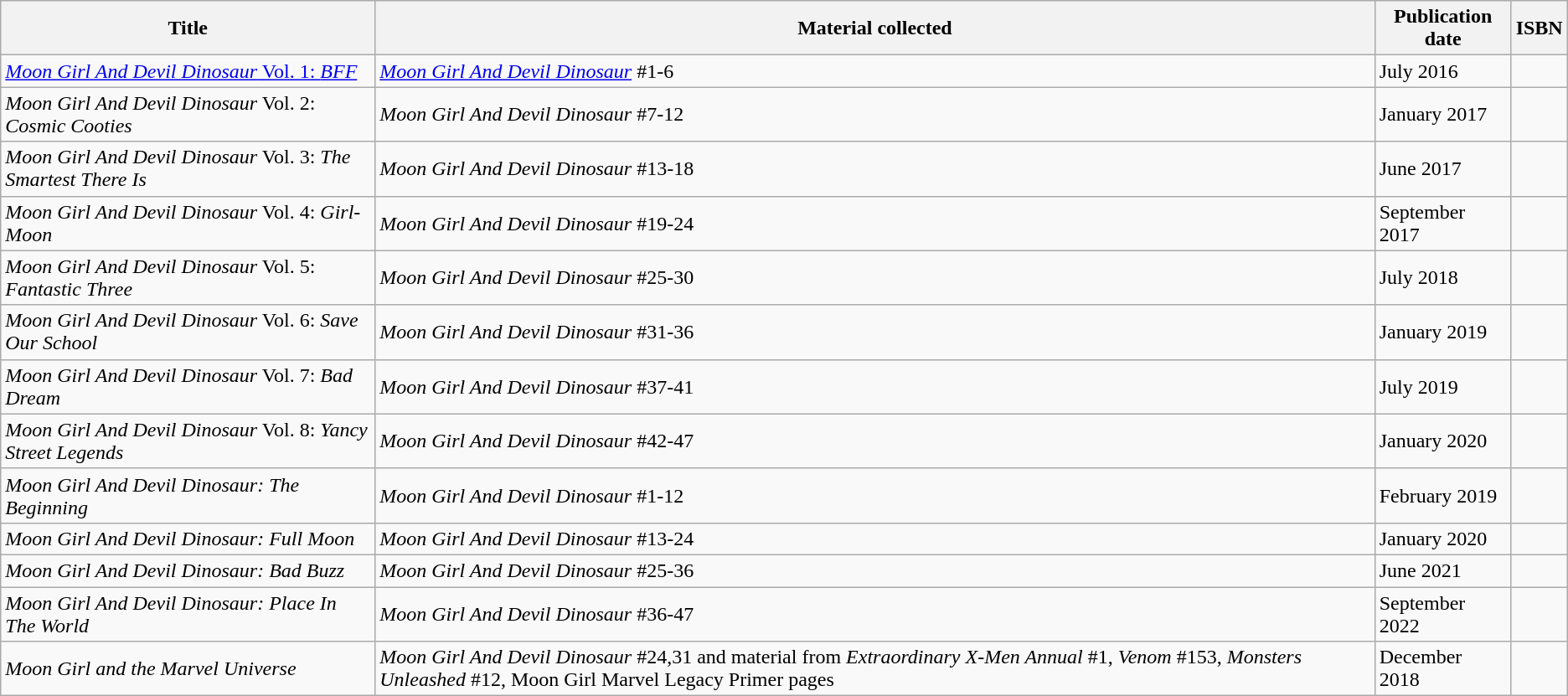<table class="wikitable">
<tr>
<th>Title</th>
<th>Material collected</th>
<th>Publication date</th>
<th>ISBN</th>
</tr>
<tr>
<td><a href='#'><em>Moon Girl And Devil Dinosaur</em> Vol. 1: <em>BFF</em></a></td>
<td><em><a href='#'>Moon Girl And Devil Dinosaur</a></em> #1-6</td>
<td>July 2016</td>
<td></td>
</tr>
<tr>
<td><em>Moon Girl And Devil Dinosaur</em> Vol. 2: <em>Cosmic Cooties</em></td>
<td><em>Moon Girl And Devil Dinosaur</em> #7-12</td>
<td>January 2017</td>
<td></td>
</tr>
<tr>
<td><em>Moon Girl And Devil Dinosaur</em> Vol. 3: <em>The Smartest There Is</em></td>
<td><em>Moon Girl And Devil Dinosaur</em> #13-18</td>
<td>June 2017</td>
<td></td>
</tr>
<tr>
<td><em>Moon Girl And Devil Dinosaur</em> Vol. 4: <em>Girl-Moon</em></td>
<td><em>Moon Girl And Devil Dinosaur</em> #19-24</td>
<td>September 2017</td>
<td></td>
</tr>
<tr>
<td><em>Moon Girl And Devil Dinosaur</em> Vol. 5: <em>Fantastic Three</em></td>
<td><em>Moon Girl And Devil Dinosaur</em> #25-30</td>
<td>July 2018</td>
<td></td>
</tr>
<tr>
<td><em>Moon Girl And Devil Dinosaur</em> Vol. 6: <em>Save Our School</em></td>
<td><em>Moon Girl And Devil Dinosaur</em> #31-36</td>
<td>January 2019</td>
<td></td>
</tr>
<tr>
<td><em>Moon Girl And Devil Dinosaur</em> Vol. 7: <em>Bad Dream</em></td>
<td><em>Moon Girl And Devil Dinosaur</em> #37-41</td>
<td>July 2019</td>
<td></td>
</tr>
<tr>
<td><em>Moon Girl And Devil Dinosaur</em> Vol. 8: <em>Yancy Street Legends</em></td>
<td><em>Moon Girl And Devil Dinosaur</em> #42-47</td>
<td>January 2020</td>
<td></td>
</tr>
<tr>
<td><em>Moon Girl And Devil Dinosaur: The Beginning</em></td>
<td><em>Moon Girl And Devil Dinosaur</em> #1-12</td>
<td>February 2019</td>
<td></td>
</tr>
<tr>
<td><em>Moon Girl And Devil Dinosaur: Full Moon</em></td>
<td><em>Moon Girl And Devil Dinosaur</em> #13-24</td>
<td>January 2020</td>
<td></td>
</tr>
<tr>
<td><em>Moon Girl And Devil Dinosaur: Bad Buzz</em></td>
<td><em>Moon Girl And Devil Dinosaur</em> #25-36</td>
<td>June 2021</td>
<td></td>
</tr>
<tr>
<td><em>Moon Girl And Devil Dinosaur: Place In The World</em></td>
<td><em>Moon Girl And Devil Dinosaur</em> #36-47</td>
<td>September 2022</td>
<td></td>
</tr>
<tr>
<td><em>Moon Girl and the Marvel Universe</em></td>
<td><em>Moon Girl And Devil Dinosaur</em> #24,31 and material from <em>Extraordinary X-Men Annual</em> #1, <em>Venom</em> #153, <em>Monsters Unleashed</em> #12, Moon Girl Marvel Legacy Primer pages</td>
<td>December 2018</td>
<td></td>
</tr>
</table>
